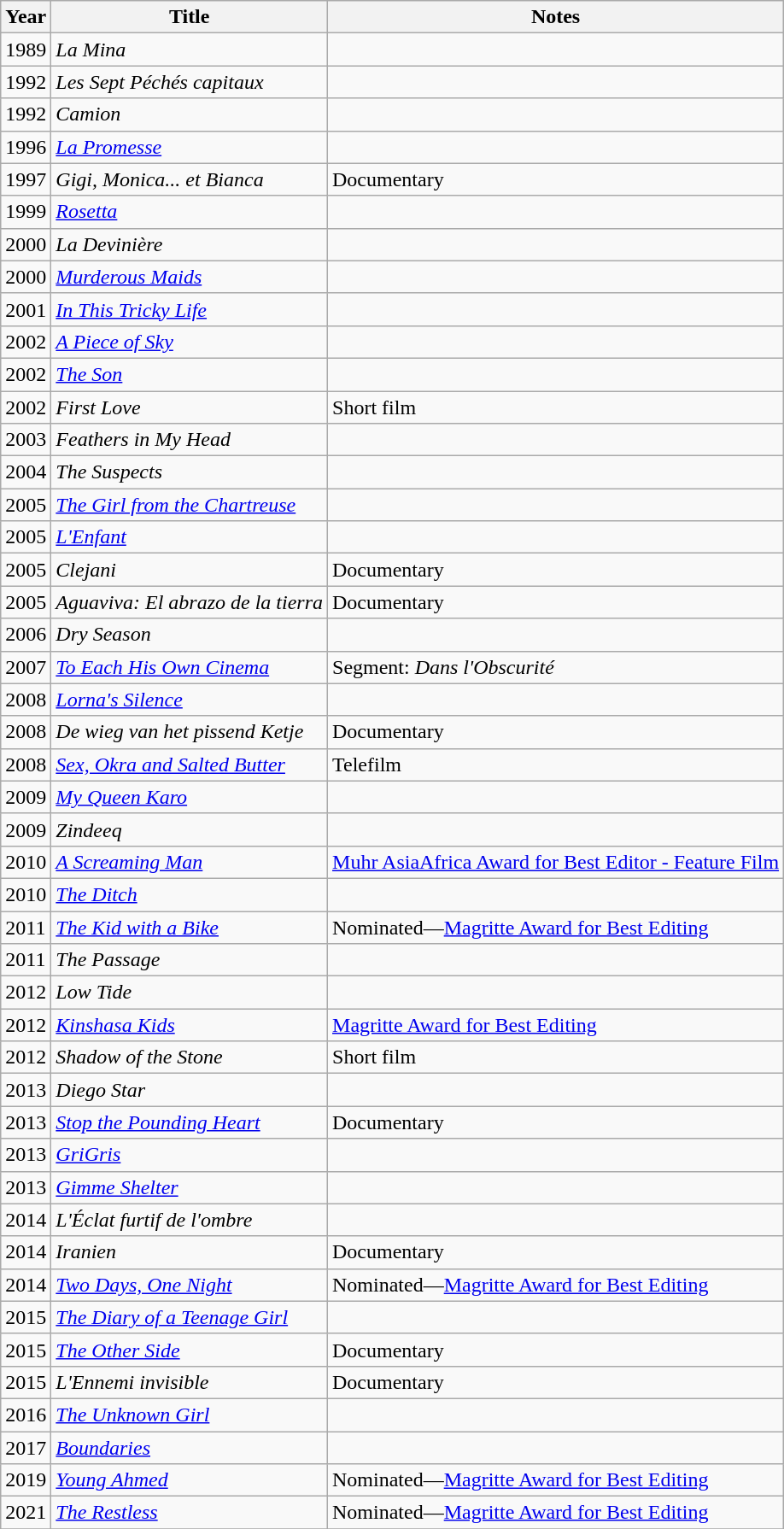<table class="wikitable sortable">
<tr>
<th>Year</th>
<th>Title</th>
<th class="unsortable">Notes</th>
</tr>
<tr>
<td>1989</td>
<td><em>La Mina</em></td>
<td></td>
</tr>
<tr>
<td>1992</td>
<td><em>Les Sept Péchés capitaux</em></td>
<td></td>
</tr>
<tr>
<td>1992</td>
<td><em>Camion</em></td>
<td></td>
</tr>
<tr>
<td>1996</td>
<td><em><a href='#'>La Promesse</a></em></td>
<td></td>
</tr>
<tr>
<td>1997</td>
<td><em>Gigi, Monica... et Bianca</em></td>
<td>Documentary</td>
</tr>
<tr>
<td>1999</td>
<td><em><a href='#'>Rosetta</a></em></td>
<td></td>
</tr>
<tr>
<td>2000</td>
<td><em>La Devinière</em></td>
<td></td>
</tr>
<tr>
<td>2000</td>
<td><em><a href='#'>Murderous Maids</a></em></td>
<td></td>
</tr>
<tr>
<td>2001</td>
<td><em><a href='#'>In This Tricky Life</a></em></td>
<td></td>
</tr>
<tr>
<td>2002</td>
<td><em><a href='#'>A Piece of Sky</a></em></td>
<td></td>
</tr>
<tr>
<td>2002</td>
<td><em><a href='#'>The Son</a></em></td>
<td></td>
</tr>
<tr>
<td>2002</td>
<td><em>First Love</em></td>
<td>Short film</td>
</tr>
<tr>
<td>2003</td>
<td><em>Feathers in My Head</em></td>
<td></td>
</tr>
<tr>
<td>2004</td>
<td><em>The Suspects</em></td>
<td></td>
</tr>
<tr>
<td>2005</td>
<td><em><a href='#'>The Girl from the Chartreuse</a></em></td>
<td></td>
</tr>
<tr>
<td>2005</td>
<td><em><a href='#'>L'Enfant</a></em></td>
<td></td>
</tr>
<tr>
<td>2005</td>
<td><em>Clejani</em></td>
<td>Documentary</td>
</tr>
<tr>
<td>2005</td>
<td><em>Aguaviva: El abrazo de la tierra</em></td>
<td>Documentary</td>
</tr>
<tr>
<td>2006</td>
<td><em>Dry Season</em></td>
<td></td>
</tr>
<tr>
<td>2007</td>
<td><em><a href='#'>To Each His Own Cinema</a></em></td>
<td>Segment: <em>Dans l'Obscurité</em></td>
</tr>
<tr>
<td>2008</td>
<td><em><a href='#'>Lorna's Silence</a></em></td>
<td></td>
</tr>
<tr>
<td>2008</td>
<td><em>De wieg van het pissend Ketje</em></td>
<td>Documentary</td>
</tr>
<tr>
<td>2008</td>
<td><em><a href='#'>Sex, Okra and Salted Butter</a></em></td>
<td>Telefilm</td>
</tr>
<tr>
<td>2009</td>
<td><em><a href='#'>My Queen Karo</a></em></td>
<td></td>
</tr>
<tr>
<td>2009</td>
<td><em>Zindeeq</em></td>
<td></td>
</tr>
<tr>
<td>2010</td>
<td><em><a href='#'>A Screaming Man</a></em></td>
<td><a href='#'>Muhr AsiaAfrica Award for Best Editor - Feature Film</a></td>
</tr>
<tr>
<td>2010</td>
<td><em><a href='#'>The Ditch</a></em></td>
<td></td>
</tr>
<tr>
<td>2011</td>
<td><em><a href='#'>The Kid with a Bike</a></em></td>
<td>Nominated—<a href='#'>Magritte Award for Best Editing</a></td>
</tr>
<tr>
<td>2011</td>
<td><em>The Passage</em></td>
<td></td>
</tr>
<tr>
<td>2012</td>
<td><em>Low Tide</em></td>
<td></td>
</tr>
<tr>
<td>2012</td>
<td><em><a href='#'>Kinshasa Kids</a></em></td>
<td><a href='#'>Magritte Award for Best Editing</a></td>
</tr>
<tr>
<td>2012</td>
<td><em>Shadow of the Stone</em></td>
<td>Short film</td>
</tr>
<tr>
<td>2013</td>
<td><em>Diego Star</em></td>
<td></td>
</tr>
<tr>
<td>2013</td>
<td><em><a href='#'>Stop the Pounding Heart</a></em></td>
<td>Documentary</td>
</tr>
<tr>
<td>2013</td>
<td><em><a href='#'>GriGris</a></em></td>
<td></td>
</tr>
<tr>
<td>2013</td>
<td><em><a href='#'>Gimme Shelter</a></em></td>
<td></td>
</tr>
<tr>
<td>2014</td>
<td><em>L'Éclat furtif de l'ombre</em></td>
<td></td>
</tr>
<tr>
<td>2014</td>
<td><em>Iranien</em></td>
<td>Documentary</td>
</tr>
<tr>
<td>2014</td>
<td><em><a href='#'>Two Days, One Night</a></em></td>
<td>Nominated—<a href='#'>Magritte Award for Best Editing</a></td>
</tr>
<tr>
<td>2015</td>
<td><em><a href='#'>The Diary of a Teenage Girl</a></em></td>
<td></td>
</tr>
<tr>
<td>2015</td>
<td><em><a href='#'>The Other Side</a></em></td>
<td>Documentary</td>
</tr>
<tr>
<td>2015</td>
<td><em>L'Ennemi invisible</em></td>
<td>Documentary</td>
</tr>
<tr>
<td>2016</td>
<td><em><a href='#'>The Unknown Girl</a></em></td>
<td></td>
</tr>
<tr>
<td>2017</td>
<td><em><a href='#'>Boundaries</a></em></td>
<td></td>
</tr>
<tr>
<td>2019</td>
<td><em><a href='#'>Young Ahmed</a></em></td>
<td>Nominated—<a href='#'>Magritte Award for Best Editing</a></td>
</tr>
<tr>
<td>2021</td>
<td><em><a href='#'>The Restless</a></em></td>
<td>Nominated—<a href='#'>Magritte Award for Best Editing</a></td>
</tr>
<tr>
</tr>
</table>
